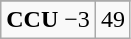<table class="wikitable">
<tr align="center">
</tr>
<tr align="center">
<td><strong>CCU</strong> −3</td>
<td>49</td>
</tr>
</table>
